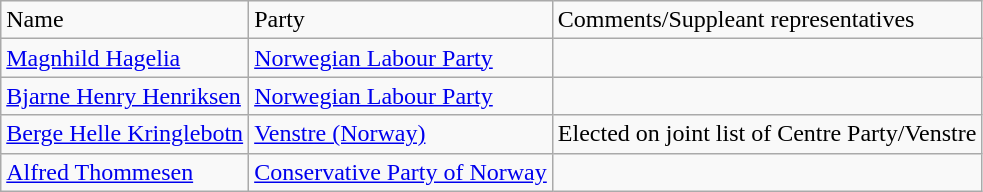<table class="wikitable">
<tr>
<td>Name</td>
<td>Party</td>
<td>Comments/Suppleant representatives</td>
</tr>
<tr>
<td><a href='#'>Magnhild Hagelia</a></td>
<td><a href='#'>Norwegian Labour Party</a></td>
<td></td>
</tr>
<tr>
<td><a href='#'>Bjarne Henry Henriksen</a></td>
<td><a href='#'>Norwegian Labour Party</a></td>
<td></td>
</tr>
<tr>
<td><a href='#'>Berge Helle Kringlebotn</a></td>
<td><a href='#'>Venstre (Norway)</a></td>
<td>Elected on joint list of Centre Party/Venstre</td>
</tr>
<tr>
<td><a href='#'>Alfred Thommesen</a></td>
<td><a href='#'>Conservative Party of Norway</a></td>
<td></td>
</tr>
</table>
